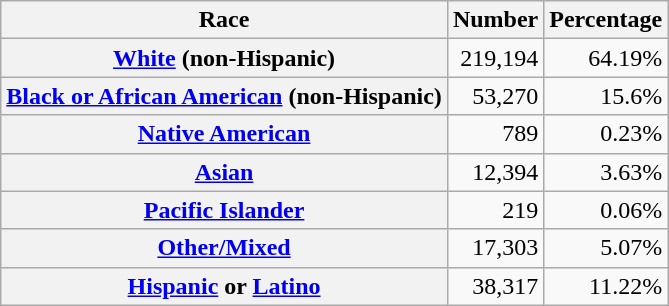<table class="wikitable" style="text-align:right">
<tr>
<th scope="col">Race</th>
<th scope="col">Number</th>
<th scope="col">Percentage</th>
</tr>
<tr>
<th scope="row"><a href='#'>White</a> (non-Hispanic)</th>
<td>219,194</td>
<td>64.19%</td>
</tr>
<tr>
<th scope="row"><a href='#'>Black or African American</a> (non-Hispanic)</th>
<td>53,270</td>
<td>15.6%</td>
</tr>
<tr>
<th scope="row"><a href='#'>Native American</a></th>
<td>789</td>
<td>0.23%</td>
</tr>
<tr>
<th scope="row"><a href='#'>Asian</a></th>
<td>12,394</td>
<td>3.63%</td>
</tr>
<tr>
<th scope="row"><a href='#'>Pacific Islander</a></th>
<td>219</td>
<td>0.06%</td>
</tr>
<tr>
<th scope="row"><a href='#'>Other/Mixed</a></th>
<td>17,303</td>
<td>5.07%</td>
</tr>
<tr>
<th scope="row"><a href='#'>Hispanic</a> or <a href='#'>Latino</a></th>
<td>38,317</td>
<td>11.22%</td>
</tr>
</table>
